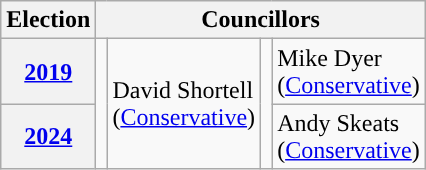<table class="wikitable">
<tr>
<th>Election</th>
<th colspan="4">Councillors</th>
</tr>
<tr>
<th><a href='#'>2019</a></th>
<td rowspan="4" style="background-color: "></td>
<td rowspan="2">David Shortell<br>(<a href='#'>Conservative</a>)</td>
<td rowspan="2" style="background-color: "></td>
<td>Mike Dyer<br>(<a href='#'>Conservative</a>)</td>
</tr>
<tr>
<th><a href='#'>2024</a></th>
<td>Andy Skeats<br>(<a href='#'>Conservative</a>)</td>
</tr>
</table>
